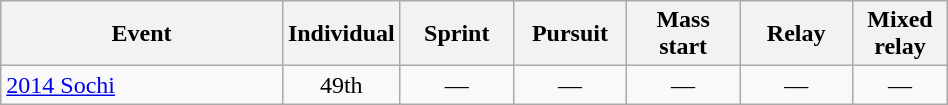<table class="wikitable" style="text-align: center;" width="50%">
<tr ">
<th style="width:30%;">Event</th>
<th style="width:12%;">Individual</th>
<th style="width:12%;">Sprint</th>
<th style="width:12%;">Pursuit</th>
<th style="width:12%;">Mass start</th>
<th style="width:12%;">Relay</th>
<th style="width:12%;">Mixed relay</th>
</tr>
<tr>
<td align=left> <a href='#'>2014 Sochi</a></td>
<td>49th</td>
<td>—</td>
<td>—</td>
<td>—</td>
<td>—</td>
<td>—</td>
</tr>
</table>
